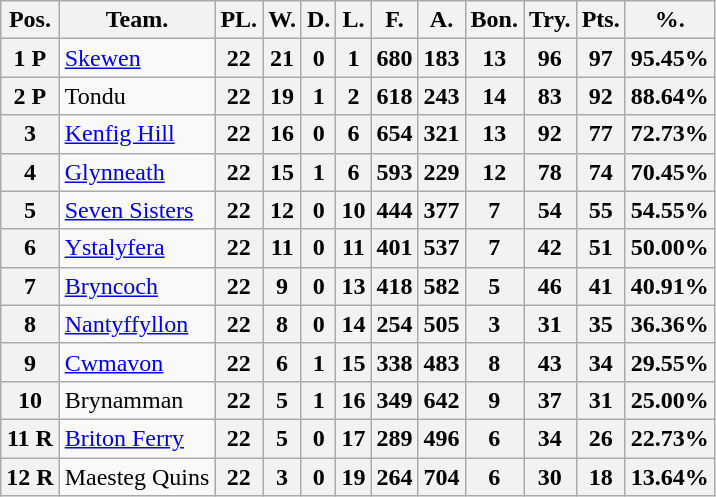<table class="wikitable">
<tr>
<th>Pos.</th>
<th>Team.</th>
<th>PL.</th>
<th>W.</th>
<th>D.</th>
<th>L.</th>
<th>F.</th>
<th>A.</th>
<th>Bon.</th>
<th>Try.</th>
<th>Pts.</th>
<th>%.</th>
</tr>
<tr>
<th>1 P</th>
<td><a href='#'>Skewen</a></td>
<th>22</th>
<th>21</th>
<th>0</th>
<th>1</th>
<th>680</th>
<th>183</th>
<th>13</th>
<th>96</th>
<th>97</th>
<th>95.45%</th>
</tr>
<tr>
<th>2 P</th>
<td>Tondu</td>
<th>22</th>
<th>19</th>
<th>1</th>
<th>2</th>
<th>618</th>
<th>243</th>
<th>14</th>
<th>83</th>
<th>92</th>
<th>88.64%</th>
</tr>
<tr>
<th>3</th>
<td><a href='#'>Kenfig Hill</a></td>
<th>22</th>
<th>16</th>
<th>0</th>
<th>6</th>
<th>654</th>
<th>321</th>
<th>13</th>
<th>92</th>
<th>77</th>
<th>72.73%</th>
</tr>
<tr>
<th>4</th>
<td><a href='#'>Glynneath</a></td>
<th>22</th>
<th>15</th>
<th>1</th>
<th>6</th>
<th>593</th>
<th>229</th>
<th>12</th>
<th>78</th>
<th>74</th>
<th>70.45%</th>
</tr>
<tr>
<th>5</th>
<td><a href='#'>Seven Sisters</a></td>
<th>22</th>
<th>12</th>
<th>0</th>
<th>10</th>
<th>444</th>
<th>377</th>
<th>7</th>
<th>54</th>
<th>55</th>
<th>54.55%</th>
</tr>
<tr>
<th>6</th>
<td><a href='#'>Ystalyfera</a></td>
<th>22</th>
<th>11</th>
<th>0</th>
<th>11</th>
<th>401</th>
<th>537</th>
<th>7</th>
<th>42</th>
<th>51</th>
<th>50.00%</th>
</tr>
<tr>
<th>7</th>
<td><a href='#'>Bryncoch</a></td>
<th>22</th>
<th>9</th>
<th>0</th>
<th>13</th>
<th>418</th>
<th>582</th>
<th>5</th>
<th>46</th>
<th>41</th>
<th>40.91%</th>
</tr>
<tr>
<th>8</th>
<td><a href='#'>Nantyffyllon</a></td>
<th>22</th>
<th>8</th>
<th>0</th>
<th>14</th>
<th>254</th>
<th>505</th>
<th>3</th>
<th>31</th>
<th>35</th>
<th>36.36%</th>
</tr>
<tr>
<th>9</th>
<td><a href='#'>Cwmavon</a></td>
<th>22</th>
<th>6</th>
<th>1</th>
<th>15</th>
<th>338</th>
<th>483</th>
<th>8</th>
<th>43</th>
<th>34</th>
<th>29.55%</th>
</tr>
<tr>
<th>10</th>
<td>Brynamman</td>
<th>22</th>
<th>5</th>
<th>1</th>
<th>16</th>
<th>349</th>
<th>642</th>
<th>9</th>
<th>37</th>
<th>31</th>
<th>25.00%</th>
</tr>
<tr>
<th>11 R</th>
<td><a href='#'>Briton Ferry</a></td>
<th>22</th>
<th>5</th>
<th>0</th>
<th>17</th>
<th>289</th>
<th>496</th>
<th>6</th>
<th>34</th>
<th>26</th>
<th>22.73%</th>
</tr>
<tr>
<th>12 R</th>
<td>Maesteg Quins</td>
<th>22</th>
<th>3</th>
<th>0</th>
<th>19</th>
<th>264</th>
<th>704</th>
<th>6</th>
<th>30</th>
<th>18</th>
<th>13.64%</th>
</tr>
</table>
